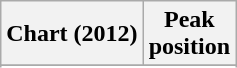<table class="wikitable sortable plainrowheaders" style="text-align:center;">
<tr>
<th scope="col">Chart (2012)</th>
<th scope="col">Peak<br>position</th>
</tr>
<tr>
</tr>
<tr>
</tr>
</table>
